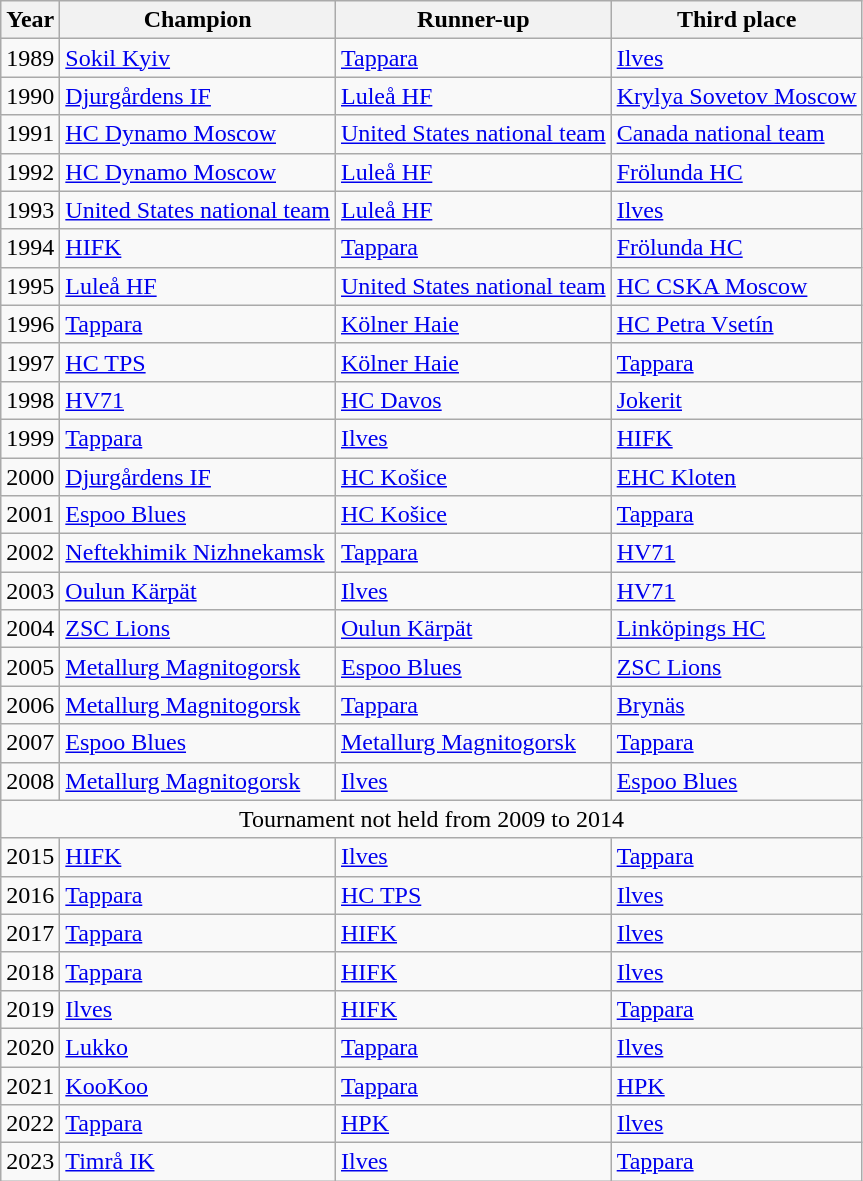<table class="wikitable">
<tr>
<th>Year</th>
<th>Champion</th>
<th>Runner-up</th>
<th>Third place</th>
</tr>
<tr>
<td>1989</td>
<td><a href='#'>Sokil Kyiv</a></td>
<td><a href='#'>Tappara</a></td>
<td><a href='#'>Ilves</a></td>
</tr>
<tr>
<td>1990</td>
<td><a href='#'>Djurgårdens IF</a></td>
<td><a href='#'>Luleå HF</a></td>
<td><a href='#'>Krylya Sovetov Moscow</a></td>
</tr>
<tr>
<td>1991</td>
<td><a href='#'>HC Dynamo Moscow</a></td>
<td><a href='#'>United States national team</a></td>
<td><a href='#'>Canada national team</a></td>
</tr>
<tr>
<td>1992</td>
<td><a href='#'>HC Dynamo Moscow</a></td>
<td><a href='#'>Luleå HF</a></td>
<td><a href='#'>Frölunda HC</a></td>
</tr>
<tr>
<td>1993</td>
<td><a href='#'>United States national team</a></td>
<td><a href='#'>Luleå HF</a></td>
<td><a href='#'>Ilves</a></td>
</tr>
<tr>
<td>1994</td>
<td><a href='#'>HIFK</a></td>
<td><a href='#'>Tappara</a></td>
<td><a href='#'>Frölunda HC</a></td>
</tr>
<tr>
<td>1995</td>
<td><a href='#'>Luleå HF</a></td>
<td><a href='#'>United States national team</a></td>
<td><a href='#'>HC CSKA Moscow</a></td>
</tr>
<tr>
<td>1996</td>
<td><a href='#'>Tappara</a></td>
<td><a href='#'>Kölner Haie</a></td>
<td><a href='#'>HC Petra Vsetín</a></td>
</tr>
<tr>
<td>1997</td>
<td><a href='#'>HC TPS</a></td>
<td><a href='#'>Kölner Haie</a></td>
<td><a href='#'>Tappara</a></td>
</tr>
<tr>
<td>1998</td>
<td><a href='#'>HV71</a></td>
<td><a href='#'>HC Davos</a></td>
<td><a href='#'>Jokerit</a></td>
</tr>
<tr>
<td>1999</td>
<td><a href='#'>Tappara</a></td>
<td><a href='#'>Ilves</a></td>
<td><a href='#'>HIFK</a></td>
</tr>
<tr>
<td>2000</td>
<td><a href='#'>Djurgårdens IF</a></td>
<td><a href='#'>HC Košice</a></td>
<td><a href='#'>EHC Kloten</a></td>
</tr>
<tr>
<td>2001</td>
<td><a href='#'>Espoo Blues</a></td>
<td><a href='#'>HC Košice</a></td>
<td><a href='#'>Tappara</a></td>
</tr>
<tr>
<td>2002</td>
<td><a href='#'>Neftekhimik Nizhnekamsk</a></td>
<td><a href='#'>Tappara</a></td>
<td><a href='#'>HV71</a></td>
</tr>
<tr>
<td>2003</td>
<td><a href='#'>Oulun Kärpät</a></td>
<td><a href='#'>Ilves</a></td>
<td><a href='#'>HV71</a></td>
</tr>
<tr>
<td>2004</td>
<td><a href='#'>ZSC Lions</a></td>
<td><a href='#'>Oulun Kärpät</a></td>
<td><a href='#'>Linköpings HC</a></td>
</tr>
<tr>
<td>2005</td>
<td><a href='#'>Metallurg Magnitogorsk</a></td>
<td><a href='#'>Espoo Blues</a></td>
<td><a href='#'>ZSC Lions</a></td>
</tr>
<tr>
<td>2006</td>
<td><a href='#'>Metallurg Magnitogorsk</a></td>
<td><a href='#'>Tappara</a></td>
<td><a href='#'>Brynäs</a></td>
</tr>
<tr>
<td>2007</td>
<td><a href='#'>Espoo Blues</a></td>
<td><a href='#'>Metallurg Magnitogorsk</a></td>
<td><a href='#'>Tappara</a></td>
</tr>
<tr>
<td>2008</td>
<td><a href='#'>Metallurg Magnitogorsk</a></td>
<td><a href='#'>Ilves</a></td>
<td><a href='#'>Espoo Blues</a></td>
</tr>
<tr>
<td style="text-align:center;" colspan="4">Tournament not held from 2009 to 2014</td>
</tr>
<tr>
<td>2015</td>
<td><a href='#'>HIFK</a></td>
<td><a href='#'>Ilves</a></td>
<td><a href='#'>Tappara</a></td>
</tr>
<tr>
<td>2016</td>
<td><a href='#'>Tappara</a></td>
<td><a href='#'>HC TPS</a></td>
<td><a href='#'>Ilves</a></td>
</tr>
<tr>
<td>2017</td>
<td><a href='#'>Tappara</a></td>
<td><a href='#'>HIFK</a></td>
<td><a href='#'>Ilves</a></td>
</tr>
<tr>
<td>2018</td>
<td><a href='#'>Tappara</a></td>
<td><a href='#'>HIFK</a></td>
<td><a href='#'>Ilves</a></td>
</tr>
<tr>
<td>2019</td>
<td><a href='#'>Ilves</a></td>
<td><a href='#'>HIFK</a></td>
<td><a href='#'>Tappara</a></td>
</tr>
<tr>
<td>2020</td>
<td><a href='#'>Lukko</a></td>
<td><a href='#'>Tappara</a></td>
<td><a href='#'>Ilves</a></td>
</tr>
<tr>
<td>2021</td>
<td><a href='#'>KooKoo</a></td>
<td><a href='#'>Tappara</a></td>
<td><a href='#'>HPK</a></td>
</tr>
<tr>
<td>2022</td>
<td><a href='#'>Tappara</a></td>
<td><a href='#'>HPK</a></td>
<td><a href='#'>Ilves</a></td>
</tr>
<tr>
<td>2023</td>
<td><a href='#'>Timrå IK</a></td>
<td><a href='#'>Ilves</a></td>
<td><a href='#'>Tappara</a></td>
</tr>
</table>
